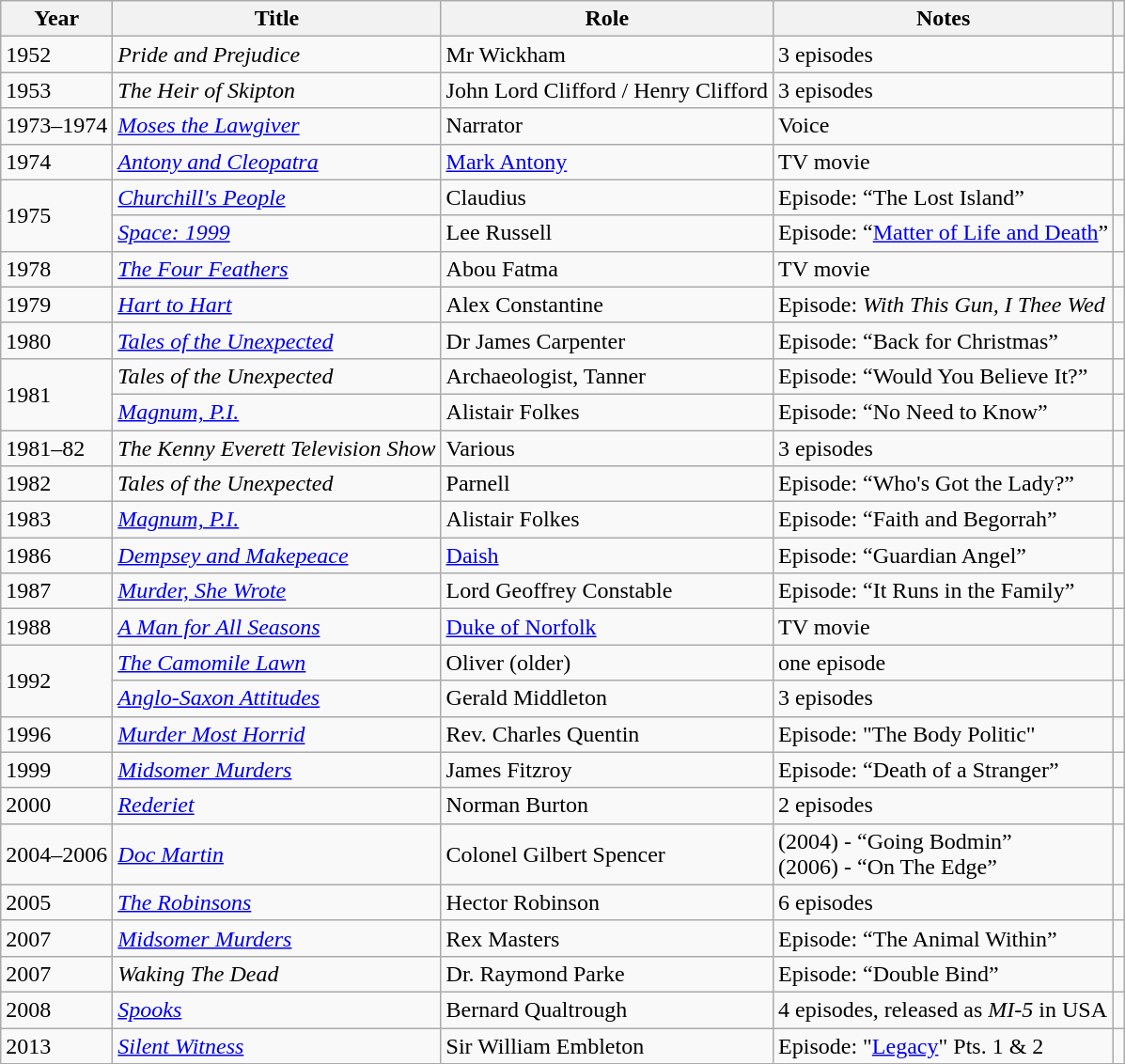<table class="wikitable sortable">
<tr>
<th>Year</th>
<th>Title</th>
<th>Role</th>
<th>Notes</th>
<th></th>
</tr>
<tr>
<td>1952</td>
<td><em>Pride and Prejudice</em></td>
<td>Mr Wickham</td>
<td>3 episodes</td>
<td></td>
</tr>
<tr>
<td>1953</td>
<td><em>The Heir of Skipton</em></td>
<td>John Lord Clifford / Henry Clifford</td>
<td>3 episodes</td>
<td></td>
</tr>
<tr>
<td>1973–1974</td>
<td><em><a href='#'>Moses the Lawgiver</a></em></td>
<td>Narrator</td>
<td>Voice</td>
<td></td>
</tr>
<tr>
<td>1974</td>
<td><em><a href='#'>Antony and Cleopatra</a></em></td>
<td><a href='#'>Mark Antony</a></td>
<td>TV movie</td>
<td></td>
</tr>
<tr>
<td rowspan="2">1975</td>
<td><em><a href='#'>Churchill's People</a></em></td>
<td>Claudius</td>
<td>Episode: “The Lost Island”</td>
<td></td>
</tr>
<tr>
<td><em><a href='#'>Space: 1999</a></em></td>
<td>Lee Russell</td>
<td>Episode: “<a href='#'>Matter of Life and Death</a>”</td>
<td></td>
</tr>
<tr>
<td>1978</td>
<td><em><a href='#'>The Four Feathers</a></em></td>
<td>Abou Fatma</td>
<td>TV movie</td>
<td></td>
</tr>
<tr>
<td>1979</td>
<td><em><a href='#'>Hart to Hart</a></em></td>
<td>Alex Constantine</td>
<td>Episode: <em>With This Gun, I Thee Wed</em></td>
<td></td>
</tr>
<tr>
<td>1980</td>
<td><em><a href='#'>Tales of the Unexpected</a></em></td>
<td>Dr James Carpenter</td>
<td>Episode: “Back for Christmas”</td>
<td></td>
</tr>
<tr>
<td rowspan="2">1981</td>
<td><em>Tales of the Unexpected</em></td>
<td>Archaeologist, Tanner</td>
<td>Episode: “Would You Believe It?”</td>
<td></td>
</tr>
<tr>
<td><em><a href='#'>Magnum, P.I.</a></em></td>
<td>Alistair Folkes</td>
<td>Episode: “No Need to Know”</td>
<td></td>
</tr>
<tr>
<td>1981–82</td>
<td><em>The Kenny Everett Television Show</em></td>
<td>Various</td>
<td>3 episodes</td>
<td></td>
</tr>
<tr>
<td>1982</td>
<td><em>Tales of the Unexpected</em></td>
<td>Parnell</td>
<td>Episode: “Who's Got the Lady?”</td>
<td></td>
</tr>
<tr>
<td>1983</td>
<td><em><a href='#'>Magnum, P.I.</a></em></td>
<td>Alistair Folkes</td>
<td>Episode: “Faith and Begorrah”</td>
<td></td>
</tr>
<tr>
<td>1986</td>
<td><em><a href='#'>Dempsey and Makepeace</a></em></td>
<td><a href='#'>Daish</a></td>
<td>Episode: “Guardian Angel”</td>
<td></td>
</tr>
<tr>
<td>1987</td>
<td><em><a href='#'>Murder, She Wrote</a></em></td>
<td>Lord Geoffrey Constable</td>
<td>Episode: “It Runs in the Family”</td>
<td></td>
</tr>
<tr>
<td>1988</td>
<td><em><a href='#'>A Man for All Seasons</a></em></td>
<td><a href='#'>Duke of Norfolk</a></td>
<td>TV movie</td>
<td></td>
</tr>
<tr>
<td rowspan="2">1992</td>
<td><em><a href='#'>The Camomile Lawn</a></em></td>
<td>Oliver (older)</td>
<td>one episode</td>
<td></td>
</tr>
<tr>
<td><em><a href='#'>Anglo-Saxon Attitudes</a></em></td>
<td>Gerald Middleton</td>
<td>3 episodes</td>
<td></td>
</tr>
<tr>
<td>1996</td>
<td><em><a href='#'>Murder Most Horrid</a></em></td>
<td>Rev. Charles Quentin</td>
<td>Episode: "The Body Politic"</td>
<td></td>
</tr>
<tr>
<td>1999</td>
<td><em><a href='#'>Midsomer Murders</a></em></td>
<td>James Fitzroy</td>
<td>Episode: “Death of a Stranger”</td>
<td></td>
</tr>
<tr>
<td>2000</td>
<td><em><a href='#'>Rederiet</a></em></td>
<td>Norman Burton</td>
<td>2 episodes</td>
<td></td>
</tr>
<tr>
<td>2004–2006</td>
<td><em><a href='#'>Doc Martin</a></em></td>
<td>Colonel Gilbert Spencer</td>
<td>(2004) -  “Going Bodmin”<br>(2006) - “On The Edge”</td>
<td></td>
</tr>
<tr>
<td>2005</td>
<td><em><a href='#'>The Robinsons</a></em></td>
<td>Hector Robinson</td>
<td>6 episodes</td>
<td></td>
</tr>
<tr>
<td>2007</td>
<td><em><a href='#'>Midsomer Murders</a></em></td>
<td>Rex Masters</td>
<td>Episode: “The Animal Within”</td>
<td></td>
</tr>
<tr>
<td>2007</td>
<td><em>Waking The Dead</em></td>
<td>Dr. Raymond Parke</td>
<td>Episode: “Double Bind”</td>
<td></td>
</tr>
<tr>
<td>2008</td>
<td><em><a href='#'>Spooks</a></em></td>
<td>Bernard Qualtrough</td>
<td>4 episodes, released as <em>MI-5</em> in USA</td>
<td></td>
</tr>
<tr>
<td>2013</td>
<td><em><a href='#'>Silent Witness</a></em></td>
<td>Sir William Embleton</td>
<td>Episode: "<a href='#'>Legacy</a>" Pts. 1 & 2</td>
<td></td>
</tr>
</table>
